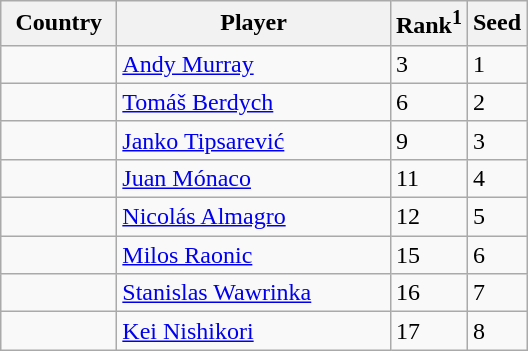<table class="sortable wikitable">
<tr>
<th width="70">Country</th>
<th width="175">Player</th>
<th>Rank<sup>1</sup></th>
<th>Seed</th>
</tr>
<tr>
<td></td>
<td><a href='#'>Andy Murray</a></td>
<td>3</td>
<td>1</td>
</tr>
<tr>
<td></td>
<td><a href='#'>Tomáš Berdych</a></td>
<td>6</td>
<td>2</td>
</tr>
<tr>
<td></td>
<td><a href='#'>Janko Tipsarević</a></td>
<td>9</td>
<td>3</td>
</tr>
<tr>
<td></td>
<td><a href='#'>Juan Mónaco</a></td>
<td>11</td>
<td>4</td>
</tr>
<tr>
<td></td>
<td><a href='#'>Nicolás Almagro</a></td>
<td>12</td>
<td>5</td>
</tr>
<tr>
<td></td>
<td><a href='#'>Milos Raonic</a></td>
<td>15</td>
<td>6</td>
</tr>
<tr>
<td></td>
<td><a href='#'>Stanislas Wawrinka</a></td>
<td>16</td>
<td>7</td>
</tr>
<tr>
<td></td>
<td><a href='#'>Kei Nishikori</a></td>
<td>17</td>
<td>8</td>
</tr>
</table>
